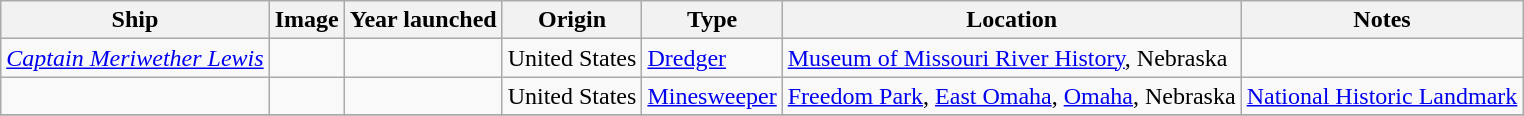<table class="wikitable sortable">
<tr>
<th>Ship</th>
<th>Image</th>
<th>Year launched</th>
<th>Origin</th>
<th>Type</th>
<th>Location</th>
<th>Notes</th>
</tr>
<tr>
<td data-sort-value=Captain Meriwether Lewis><em><a href='#'>Captain Meriwether Lewis</a></em></td>
<td></td>
<td></td>
<td> United States</td>
<td><a href='#'>Dredger</a></td>
<td><a href='#'>Museum of Missouri River History</a>, Nebraska<br></td>
<td></td>
</tr>
<tr>
<td data-sort-value=Hazard></td>
<td></td>
<td></td>
<td> United States</td>
<td><a href='#'>Minesweeper</a></td>
<td><a href='#'>Freedom Park</a>, <a href='#'>East Omaha</a>, <a href='#'>Omaha</a>, Nebraska<br></td>
<td><a href='#'>National Historic Landmark</a></td>
</tr>
<tr>
</tr>
</table>
